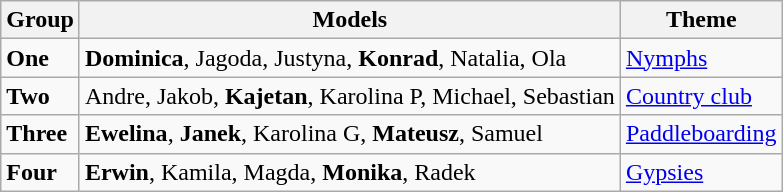<table class="wikitable">
<tr>
<th>Group</th>
<th>Models</th>
<th>Theme</th>
</tr>
<tr>
<td><strong>One</strong></td>
<td><strong>Dominica</strong>, Jagoda, Justyna, <strong>Konrad</strong>, Natalia, Ola</td>
<td><a href='#'>Nymphs</a></td>
</tr>
<tr>
<td><strong>Two</strong></td>
<td>Andre, Jakob, <strong>Kajetan</strong>, Karolina P, Michael, Sebastian</td>
<td><a href='#'>Country club</a></td>
</tr>
<tr>
<td><strong>Three</strong></td>
<td><strong>Ewelina</strong>, <strong>Janek</strong>, Karolina G, <strong>Mateusz</strong>, Samuel</td>
<td><a href='#'>Paddleboarding</a></td>
</tr>
<tr>
<td><strong>Four</strong></td>
<td><strong>Erwin</strong>, Kamila, Magda, <strong>Monika</strong>, Radek</td>
<td><a href='#'>Gypsies</a></td>
</tr>
</table>
